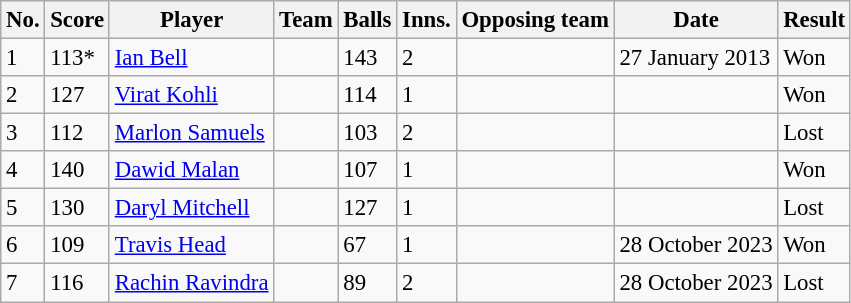<table class="wikitable sortable" style="font-size:95%">
<tr>
<th>No.</th>
<th>Score</th>
<th>Player</th>
<th>Team</th>
<th>Balls</th>
<th>Inns.</th>
<th>Opposing team</th>
<th>Date</th>
<th>Result</th>
</tr>
<tr>
<td>1</td>
<td>113*</td>
<td><a href='#'>Ian Bell</a></td>
<td></td>
<td>143</td>
<td>2</td>
<td></td>
<td>27 January 2013</td>
<td>Won</td>
</tr>
<tr>
<td>2</td>
<td>127</td>
<td><a href='#'>Virat Kohli</a></td>
<td></td>
<td>114</td>
<td>1</td>
<td></td>
<td></td>
<td>Won</td>
</tr>
<tr>
<td>3</td>
<td>112</td>
<td><a href='#'>Marlon Samuels</a></td>
<td></td>
<td>103</td>
<td>2</td>
<td></td>
<td></td>
<td>Lost</td>
</tr>
<tr>
<td>4</td>
<td>140</td>
<td><a href='#'>Dawid Malan</a></td>
<td></td>
<td>107</td>
<td>1</td>
<td></td>
<td></td>
<td>Won</td>
</tr>
<tr>
<td>5</td>
<td>130</td>
<td><a href='#'>Daryl Mitchell</a></td>
<td></td>
<td>127</td>
<td>1</td>
<td></td>
<td></td>
<td>Lost</td>
</tr>
<tr>
<td>6</td>
<td>109</td>
<td><a href='#'>Travis Head</a></td>
<td></td>
<td>67</td>
<td>1</td>
<td></td>
<td>28 October 2023</td>
<td>Won</td>
</tr>
<tr>
<td>7</td>
<td>116</td>
<td><a href='#'>Rachin Ravindra</a></td>
<td></td>
<td>89</td>
<td>2</td>
<td></td>
<td>28 October 2023</td>
<td>Lost</td>
</tr>
</table>
